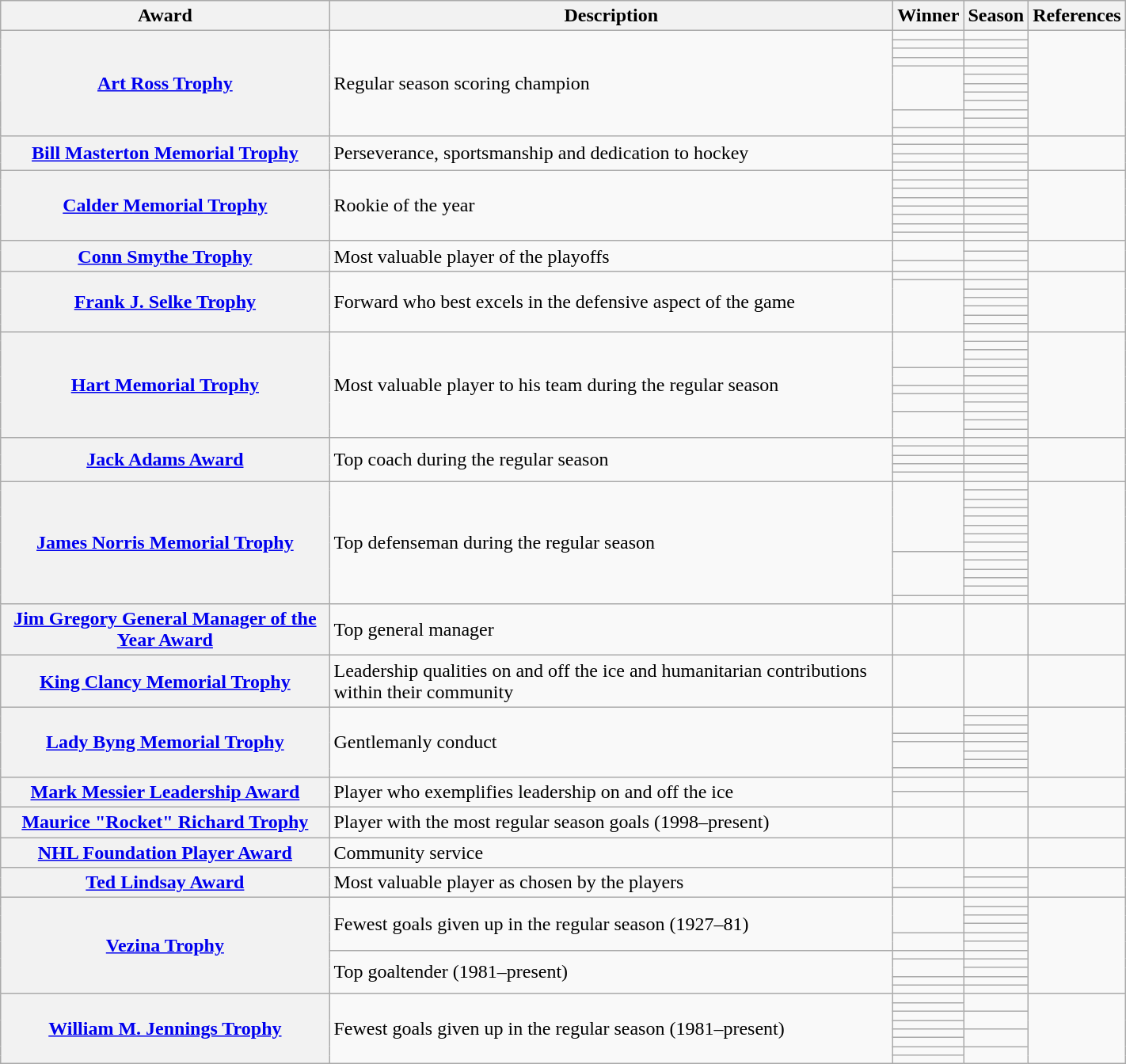<table class="wikitable sortable" width="75%">
<tr>
<th scope="col">Award</th>
<th scope="col" class="unsortable">Description</th>
<th scope="col">Winner</th>
<th scope="col">Season</th>
<th scope="col" class="unsortable">References</th>
</tr>
<tr>
<th scope="row" rowspan="12"><a href='#'>Art Ross Trophy</a></th>
<td rowspan="12">Regular season scoring champion</td>
<td></td>
<td></td>
<td rowspan="12"></td>
</tr>
<tr>
<td></td>
<td></td>
</tr>
<tr>
<td></td>
<td></td>
</tr>
<tr>
<td></td>
<td></td>
</tr>
<tr>
<td rowspan="5"></td>
<td></td>
</tr>
<tr>
<td></td>
</tr>
<tr>
<td></td>
</tr>
<tr>
<td></td>
</tr>
<tr>
<td></td>
</tr>
<tr>
<td rowspan="2"></td>
<td></td>
</tr>
<tr>
<td></td>
</tr>
<tr>
<td></td>
<td></td>
</tr>
<tr>
<th scope="row" rowspan="4"><a href='#'>Bill Masterton Memorial Trophy</a></th>
<td rowspan="4">Perseverance, sportsmanship and dedication to hockey</td>
<td></td>
<td></td>
<td rowspan="4"></td>
</tr>
<tr>
<td></td>
<td></td>
</tr>
<tr>
<td></td>
<td></td>
</tr>
<tr>
<td></td>
<td></td>
</tr>
<tr>
<th scope="row" rowspan="8"><a href='#'>Calder Memorial Trophy</a></th>
<td rowspan="8">Rookie of the year</td>
<td></td>
<td></td>
<td rowspan="8"></td>
</tr>
<tr>
<td></td>
<td></td>
</tr>
<tr>
<td></td>
<td></td>
</tr>
<tr>
<td></td>
<td></td>
</tr>
<tr>
<td></td>
<td></td>
</tr>
<tr>
<td></td>
<td></td>
</tr>
<tr>
<td></td>
<td></td>
</tr>
<tr>
<td></td>
<td></td>
</tr>
<tr>
<th scope="row" rowspan="3"><a href='#'>Conn Smythe Trophy</a></th>
<td rowspan="3">Most valuable player of the playoffs</td>
<td rowspan="2"></td>
<td></td>
<td rowspan="3"></td>
</tr>
<tr>
<td></td>
</tr>
<tr>
<td></td>
<td></td>
</tr>
<tr>
<th scope="row" rowspan="7"><a href='#'>Frank J. Selke Trophy</a></th>
<td rowspan="7">Forward who best excels in the defensive aspect of the game</td>
<td></td>
<td></td>
<td rowspan="7"></td>
</tr>
<tr>
<td rowspan="6"></td>
<td></td>
</tr>
<tr>
<td></td>
</tr>
<tr>
<td></td>
</tr>
<tr>
<td></td>
</tr>
<tr>
<td></td>
</tr>
<tr>
<td></td>
</tr>
<tr>
<th scope="row" rowspan="12"><a href='#'>Hart Memorial Trophy</a></th>
<td rowspan="12">Most valuable player to his team during the regular season</td>
<td rowspan="4"></td>
<td></td>
<td rowspan="12"></td>
</tr>
<tr>
<td></td>
</tr>
<tr>
<td></td>
</tr>
<tr>
<td></td>
</tr>
<tr>
<td rowspan="2"></td>
<td></td>
</tr>
<tr>
<td></td>
</tr>
<tr>
<td></td>
<td></td>
</tr>
<tr>
<td rowspan="2"></td>
<td></td>
</tr>
<tr>
<td></td>
</tr>
<tr>
<td rowspan="3"></td>
<td></td>
</tr>
<tr>
<td></td>
</tr>
<tr>
<td></td>
</tr>
<tr>
<th scope="row" rowspan="5"><a href='#'>Jack Adams Award</a></th>
<td rowspan="5">Top coach during the regular season</td>
<td></td>
<td></td>
<td rowspan="5"></td>
</tr>
<tr>
<td></td>
<td></td>
</tr>
<tr>
<td></td>
<td></td>
</tr>
<tr>
<td></td>
<td></td>
</tr>
<tr>
<td></td>
<td></td>
</tr>
<tr>
<th scope="row" rowspan="14"><a href='#'>James Norris Memorial Trophy</a></th>
<td rowspan="14">Top defenseman during the regular season</td>
<td rowspan="8"></td>
<td></td>
<td rowspan="14"></td>
</tr>
<tr>
<td></td>
</tr>
<tr>
<td></td>
</tr>
<tr>
<td></td>
</tr>
<tr>
<td></td>
</tr>
<tr>
<td></td>
</tr>
<tr>
<td></td>
</tr>
<tr>
<td></td>
</tr>
<tr>
<td rowspan="5"></td>
<td></td>
</tr>
<tr>
<td></td>
</tr>
<tr>
<td></td>
</tr>
<tr>
<td></td>
</tr>
<tr>
<td></td>
</tr>
<tr>
<td></td>
<td></td>
</tr>
<tr>
<th scope="row"><a href='#'>Jim Gregory General Manager of the Year Award</a></th>
<td>Top general manager</td>
<td></td>
<td></td>
<td></td>
</tr>
<tr>
<th scope="row"><a href='#'>King Clancy Memorial Trophy</a></th>
<td>Leadership qualities on and off the ice and humanitarian contributions within their community</td>
<td></td>
<td></td>
<td></td>
</tr>
<tr>
<th scope="row" rowspan="8"><a href='#'>Lady Byng Memorial Trophy</a></th>
<td rowspan="8">Gentlemanly conduct</td>
<td rowspan="3"></td>
<td></td>
<td rowspan="8"></td>
</tr>
<tr>
<td></td>
</tr>
<tr>
<td></td>
</tr>
<tr>
<td></td>
<td></td>
</tr>
<tr>
<td rowspan="3"></td>
<td></td>
</tr>
<tr>
<td></td>
</tr>
<tr>
<td></td>
</tr>
<tr>
<td></td>
<td></td>
</tr>
<tr>
<th scope="row" rowspan="2"><a href='#'>Mark Messier Leadership Award</a></th>
<td rowspan="2">Player who exemplifies leadership on and off the ice</td>
<td></td>
<td></td>
<td rowspan="2"></td>
</tr>
<tr>
<td></td>
<td></td>
</tr>
<tr>
<th scope="row"><a href='#'>Maurice "Rocket" Richard Trophy</a></th>
<td>Player with the most regular season goals (1998–present)</td>
<td></td>
<td></td>
<td></td>
</tr>
<tr>
<th scope="row"><a href='#'>NHL Foundation Player Award</a></th>
<td>Community service</td>
<td></td>
<td></td>
<td></td>
</tr>
<tr>
<th scope="row" rowspan="3"><a href='#'>Ted Lindsay Award</a></th>
<td rowspan="3">Most valuable player as chosen by the players</td>
<td rowspan="2"></td>
<td></td>
<td rowspan="3"></td>
</tr>
<tr>
<td></td>
</tr>
<tr>
<td></td>
<td></td>
</tr>
<tr>
<th scope="row" rowspan="11"><a href='#'>Vezina Trophy</a></th>
<td rowspan="6">Fewest goals given up in the regular season (1927–81)</td>
<td rowspan="4"></td>
<td></td>
<td rowspan="11"></td>
</tr>
<tr>
<td></td>
</tr>
<tr>
<td></td>
</tr>
<tr>
<td></td>
</tr>
<tr>
<td rowspan="2"></td>
<td></td>
</tr>
<tr>
<td></td>
</tr>
<tr>
<td rowspan="5">Top goaltender (1981–present)</td>
<td></td>
<td></td>
</tr>
<tr>
<td rowspan="2"></td>
<td></td>
</tr>
<tr>
<td></td>
</tr>
<tr>
<td></td>
<td></td>
</tr>
<tr>
<td></td>
<td></td>
</tr>
<tr>
<th scope="row" rowspan="8"><a href='#'>William M. Jennings Trophy</a></th>
<td rowspan="8">Fewest goals given up in the regular season (1981–present)</td>
<td></td>
<td rowspan="2"></td>
<td rowspan="8"></td>
</tr>
<tr>
<td></td>
</tr>
<tr>
<td></td>
<td rowspan="2"></td>
</tr>
<tr>
<td></td>
</tr>
<tr>
<td></td>
<td rowspan="2"></td>
</tr>
<tr>
<td></td>
</tr>
<tr>
<td></td>
<td rowspan="2"></td>
</tr>
<tr>
<td></td>
</tr>
</table>
